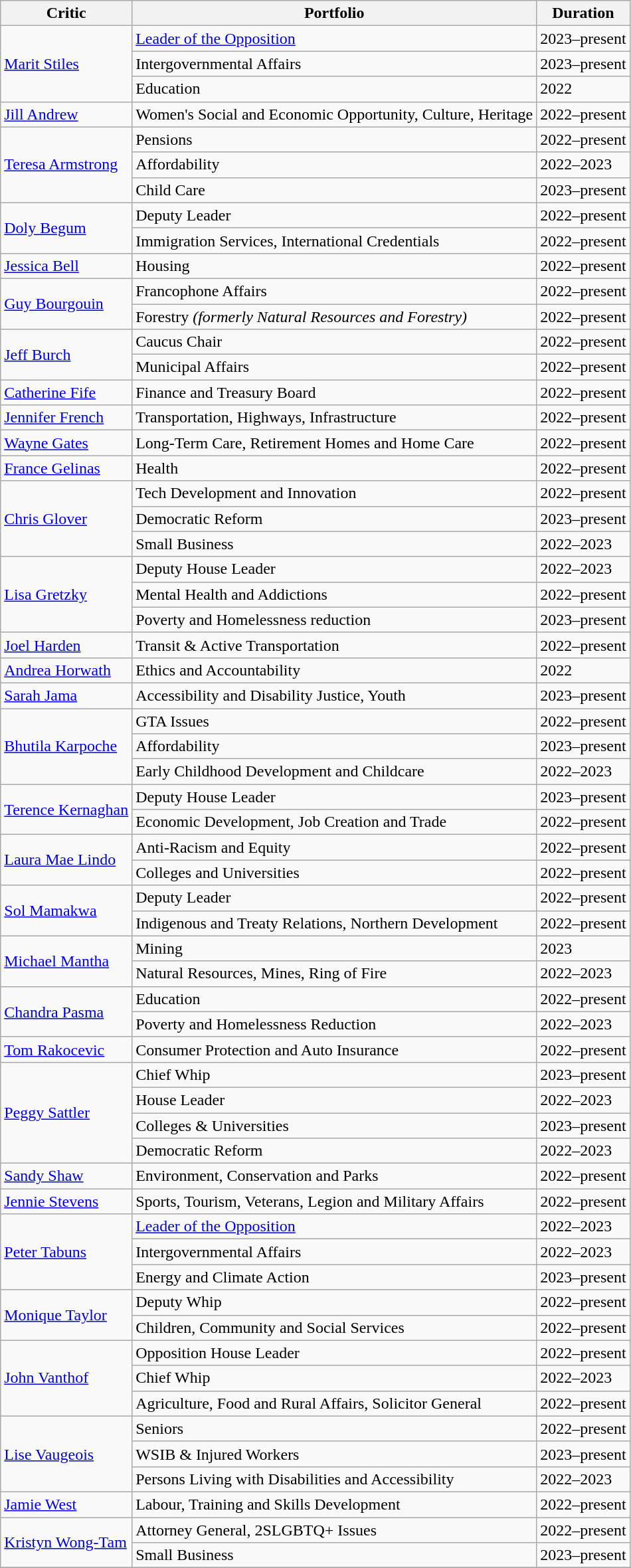<table class="wikitable">
<tr>
<th>Critic</th>
<th>Portfolio</th>
<th>Duration</th>
</tr>
<tr>
<td rowspan=3><a href='#'>Marit Stiles</a></td>
<td><a href='#'>Leader of the Opposition</a></td>
<td>2023–present</td>
</tr>
<tr>
<td>Intergovernmental Affairs</td>
<td>2023–present</td>
</tr>
<tr>
<td>Education</td>
<td>2022</td>
</tr>
<tr>
<td><a href='#'>Jill Andrew</a></td>
<td>Women's Social and Economic Opportunity, Culture, Heritage</td>
<td>2022–present</td>
</tr>
<tr>
<td rowspan=3><a href='#'>Teresa Armstrong</a></td>
<td>Pensions</td>
<td>2022–present</td>
</tr>
<tr>
<td>Affordability</td>
<td>2022–2023</td>
</tr>
<tr>
<td>Child Care</td>
<td>2023–present</td>
</tr>
<tr>
<td rowspan=2><a href='#'>Doly Begum</a></td>
<td>Deputy Leader</td>
<td>2022–present</td>
</tr>
<tr>
<td>Immigration Services, International Credentials</td>
<td>2022–present</td>
</tr>
<tr>
<td><a href='#'>Jessica Bell</a></td>
<td>Housing</td>
<td>2022–present</td>
</tr>
<tr>
<td rowspan=2><a href='#'>Guy Bourgouin</a></td>
<td>Francophone Affairs</td>
<td>2022–present</td>
</tr>
<tr>
<td>Forestry <em>(formerly Natural Resources and Forestry)</em></td>
<td>2022–present</td>
</tr>
<tr>
<td rowspan=2><a href='#'>Jeff Burch</a></td>
<td>Caucus Chair</td>
<td>2022–present</td>
</tr>
<tr>
<td>Municipal Affairs</td>
<td>2022–present</td>
</tr>
<tr>
<td><a href='#'>Catherine Fife</a></td>
<td>Finance and Treasury Board</td>
<td>2022–present</td>
</tr>
<tr>
<td><a href='#'>Jennifer French</a></td>
<td>Transportation, Highways, Infrastructure</td>
<td>2022–present</td>
</tr>
<tr>
<td><a href='#'>Wayne Gates</a></td>
<td>Long-Term Care, Retirement Homes and Home Care</td>
<td>2022–present</td>
</tr>
<tr>
<td><a href='#'>France Gelinas</a></td>
<td>Health</td>
<td>2022–present</td>
</tr>
<tr>
<td rowspan=3><a href='#'>Chris Glover</a></td>
<td>Tech Development and Innovation</td>
<td>2022–present</td>
</tr>
<tr>
<td>Democratic Reform</td>
<td>2023–present</td>
</tr>
<tr>
<td>Small Business</td>
<td>2022–2023</td>
</tr>
<tr>
<td rowspan=3><a href='#'>Lisa Gretzky</a></td>
<td>Deputy House Leader</td>
<td>2022–2023</td>
</tr>
<tr>
<td>Mental Health and Addictions</td>
<td>2022–present</td>
</tr>
<tr>
<td>Poverty and Homelessness reduction</td>
<td>2023–present</td>
</tr>
<tr>
<td><a href='#'>Joel Harden</a></td>
<td>Transit & Active Transportation</td>
<td>2022–present</td>
</tr>
<tr>
<td><a href='#'>Andrea Horwath</a></td>
<td>Ethics and Accountability</td>
<td>2022</td>
</tr>
<tr>
<td><a href='#'>Sarah Jama</a></td>
<td>Accessibility and Disability Justice, Youth</td>
<td>2023–present</td>
</tr>
<tr>
<td rowspan=3><a href='#'>Bhutila Karpoche</a></td>
<td>GTA Issues</td>
<td>2022–present</td>
</tr>
<tr>
<td>Affordability</td>
<td>2023–present</td>
</tr>
<tr>
<td>Early Childhood Development and Childcare</td>
<td>2022–2023</td>
</tr>
<tr>
<td rowspan=2><a href='#'>Terence Kernaghan</a></td>
<td>Deputy House Leader</td>
<td>2023–present</td>
</tr>
<tr>
<td>Economic Development, Job Creation and Trade</td>
<td>2022–present</td>
</tr>
<tr>
<td rowspan=2><a href='#'>Laura Mae Lindo</a></td>
<td>Anti-Racism and Equity</td>
<td>2022–present</td>
</tr>
<tr>
<td>Colleges and Universities</td>
<td>2022–present</td>
</tr>
<tr>
<td rowspan=2><a href='#'>Sol Mamakwa</a></td>
<td>Deputy Leader</td>
<td>2022–present</td>
</tr>
<tr>
<td>Indigenous and Treaty Relations, Northern Development</td>
<td>2022–present</td>
</tr>
<tr>
<td rowspan=2><a href='#'>Michael Mantha</a></td>
<td>Mining</td>
<td>2023</td>
</tr>
<tr>
<td>Natural Resources, Mines, Ring of Fire</td>
<td>2022–2023</td>
</tr>
<tr>
<td rowspan=2><a href='#'>Chandra Pasma</a></td>
<td>Education</td>
<td>2022–present</td>
</tr>
<tr>
<td>Poverty and Homelessness Reduction</td>
<td>2022–2023</td>
</tr>
<tr>
<td><a href='#'>Tom Rakocevic</a></td>
<td>Consumer Protection and Auto Insurance</td>
<td>2022–present</td>
</tr>
<tr>
<td rowspan=4><a href='#'>Peggy Sattler</a></td>
<td>Chief Whip</td>
<td>2023–present</td>
</tr>
<tr>
<td>House Leader</td>
<td>2022–2023</td>
</tr>
<tr>
<td>Colleges & Universities</td>
<td>2023–present</td>
</tr>
<tr>
<td>Democratic Reform</td>
<td>2022–2023</td>
</tr>
<tr>
<td><a href='#'>Sandy Shaw</a></td>
<td>Environment, Conservation and Parks</td>
<td>2022–present</td>
</tr>
<tr>
<td><a href='#'>Jennie Stevens</a></td>
<td>Sports, Tourism, Veterans, Legion and Military Affairs</td>
<td>2022–present</td>
</tr>
<tr>
<td rowspan=3><a href='#'>Peter Tabuns</a></td>
<td><a href='#'>Leader of the Opposition</a></td>
<td>2022–2023</td>
</tr>
<tr>
<td>Intergovernmental Affairs</td>
<td>2022–2023</td>
</tr>
<tr>
<td>Energy and Climate Action</td>
<td>2023–present</td>
</tr>
<tr>
<td rowspan=2><a href='#'>Monique Taylor</a></td>
<td>Deputy Whip</td>
<td>2022–present</td>
</tr>
<tr>
<td>Children, Community and Social Services</td>
<td>2022–present</td>
</tr>
<tr>
<td rowspan=3><a href='#'>John Vanthof</a></td>
<td>Opposition House Leader</td>
<td>2022–present</td>
</tr>
<tr>
<td>Chief Whip</td>
<td>2022–2023</td>
</tr>
<tr>
<td>Agriculture, Food and Rural Affairs, Solicitor General</td>
<td>2022–present</td>
</tr>
<tr>
<td rowspan=3><a href='#'>Lise Vaugeois</a></td>
<td>Seniors</td>
<td>2022–present</td>
</tr>
<tr>
<td>WSIB & Injured Workers</td>
<td>2023–present</td>
</tr>
<tr>
<td>Persons Living with Disabilities and Accessibility</td>
<td>2022–2023</td>
</tr>
<tr>
<td><a href='#'>Jamie West</a></td>
<td>Labour, Training and Skills Development</td>
<td>2022–present</td>
</tr>
<tr>
<td rowspan=2><a href='#'>Kristyn Wong-Tam</a></td>
<td>Attorney General, 2SLGBTQ+ Issues</td>
<td>2022–present</td>
</tr>
<tr>
<td>Small Business</td>
<td>2023–present</td>
</tr>
<tr>
</tr>
</table>
